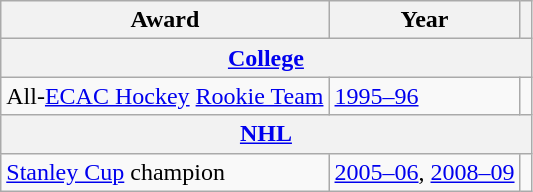<table class="wikitable">
<tr>
<th>Award</th>
<th>Year</th>
<th></th>
</tr>
<tr>
<th colspan="3"><a href='#'>College</a></th>
</tr>
<tr>
<td>All-<a href='#'>ECAC Hockey</a> <a href='#'>Rookie Team</a></td>
<td><a href='#'>1995–96</a></td>
<td></td>
</tr>
<tr>
<th colspan="3"><a href='#'>NHL</a></th>
</tr>
<tr>
<td><a href='#'>Stanley Cup</a>  champion</td>
<td><a href='#'>2005–06</a>, <a href='#'>2008–09</a></td>
<td></td>
</tr>
</table>
